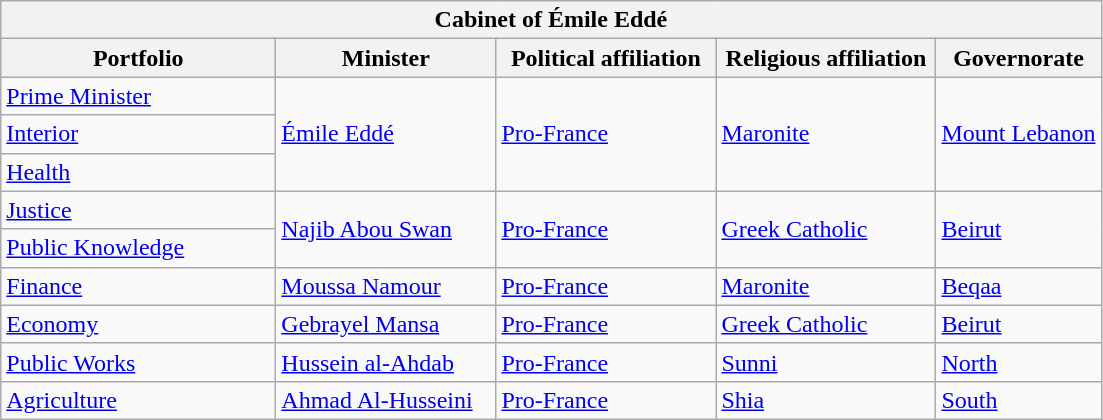<table class="wikitable">
<tr>
<th colspan="5">Cabinet of Émile Eddé</th>
</tr>
<tr>
<th width="25%">Portfolio</th>
<th width="20%">Minister</th>
<th width="20%">Political affiliation</th>
<th width="20%">Religious affiliation</th>
<th width="20%">Governorate</th>
</tr>
<tr>
<td><a href='#'>Prime Minister</a></td>
<td rowspan="3"><a href='#'>Émile Eddé</a></td>
<td rowspan="3"> <a href='#'>Pro-France</a></td>
<td rowspan="3"><a href='#'>Maronite</a></td>
<td rowspan="3"><a href='#'>Mount Lebanon</a></td>
</tr>
<tr>
<td><a href='#'>Interior</a></td>
</tr>
<tr>
<td><a href='#'>Health</a></td>
</tr>
<tr>
<td><a href='#'>Justice</a></td>
<td rowspan="2"><a href='#'>Najib Abou Swan</a></td>
<td rowspan="2"> <a href='#'>Pro-France</a></td>
<td rowspan="2"><a href='#'>Greek Catholic</a></td>
<td rowspan="2"><a href='#'>Beirut</a></td>
</tr>
<tr>
<td><a href='#'>Public Knowledge</a></td>
</tr>
<tr>
<td><a href='#'>Finance</a></td>
<td><a href='#'>Moussa Namour</a></td>
<td> <a href='#'>Pro-France</a></td>
<td><a href='#'>Maronite</a></td>
<td><a href='#'>Beqaa</a></td>
</tr>
<tr>
<td><a href='#'>Economy</a></td>
<td><a href='#'>Gebrayel Mansa</a></td>
<td> <a href='#'>Pro-France</a></td>
<td><a href='#'>Greek Catholic</a></td>
<td><a href='#'>Beirut</a></td>
</tr>
<tr>
<td><a href='#'>Public Works</a></td>
<td><a href='#'>Hussein al-Ahdab</a></td>
<td> <a href='#'>Pro-France</a></td>
<td><a href='#'>Sunni</a></td>
<td><a href='#'>North</a></td>
</tr>
<tr>
<td><a href='#'>Agriculture</a></td>
<td><a href='#'>Ahmad Al-Husseini</a></td>
<td> <a href='#'>Pro-France</a></td>
<td><a href='#'>Shia</a></td>
<td><a href='#'>South</a></td>
</tr>
</table>
